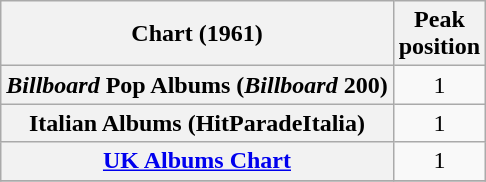<table class="wikitable sortable plainrowheaders">
<tr>
<th scope="col">Chart (1961)</th>
<th scope="col">Peak<br>position</th>
</tr>
<tr>
<th scope="row"><em>Billboard</em> Pop Albums (<em>Billboard</em> 200)</th>
<td style="text-align:center;">1</td>
</tr>
<tr>
<th scope="row">Italian Albums (HitParadeItalia)</th>
<td style="text-align:center;">1</td>
</tr>
<tr>
<th scope="row"><a href='#'>UK Albums Chart</a></th>
<td style="text-align:center;">1</td>
</tr>
<tr>
</tr>
</table>
